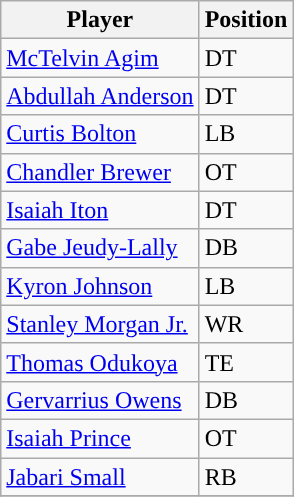<table class="wikitable sortable">
<tr>
<th>Player</th>
<th>Position</th>
</tr>
<tr>
<td><a href='#'>McTelvin Agim</a></td>
<td>DT</td>
</tr>
<tr>
<td><a href='#'>Abdullah Anderson</a></td>
<td>DT</td>
</tr>
<tr>
<td><a href='#'>Curtis Bolton</a></td>
<td>LB</td>
</tr>
<tr>
<td><a href='#'>Chandler Brewer</a></td>
<td>OT</td>
</tr>
<tr>
<td><a href='#'>Isaiah Iton</a></td>
<td>DT</td>
</tr>
<tr>
<td><a href='#'>Gabe Jeudy-Lally</a></td>
<td>DB</td>
</tr>
<tr>
<td><a href='#'>Kyron Johnson</a></td>
<td>LB</td>
</tr>
<tr>
<td><a href='#'>Stanley Morgan Jr.</a></td>
<td>WR</td>
</tr>
<tr>
<td><a href='#'>Thomas Odukoya</a></td>
<td>TE</td>
</tr>
<tr>
<td><a href='#'>Gervarrius Owens</a></td>
<td>DB</td>
</tr>
<tr>
<td><a href='#'>Isaiah Prince</a></td>
<td>OT</td>
</tr>
<tr>
<td><a href='#'>Jabari Small</a></td>
<td>RB</td>
</tr>
<tr>
</tr>
</table>
